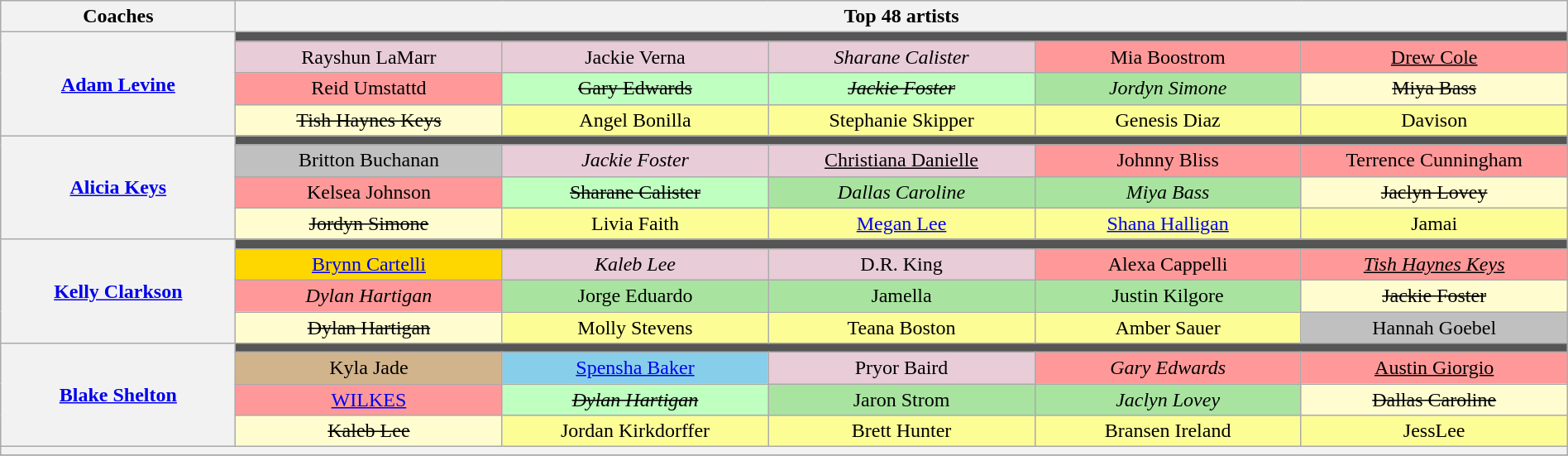<table class="wikitable" style="text-align:center; width:100%;">
<tr>
<th scope="col" style="width:15%;">Coaches</th>
<th colspan="8" style="width:85%">Top 48 artists</th>
</tr>
<tr>
<th rowspan="4"><a href='#'>Adam Levine</a></th>
<td colspan="6" style="background:#555;"></td>
</tr>
<tr>
<td width="17%" style="background:#E8CCD7">Rayshun LaMarr</td>
<td width="17%" style="background:#E8CCD7">Jackie Verna</td>
<td width="17%" style="background:#E8CCD7"><em>Sharane Calister</em></td>
<td width="17%" style="background:#FF9999">Mia Boostrom</td>
<td width="17%" style="background:#FF9999"><u>Drew Cole</u></td>
</tr>
<tr>
<td style="background:#FF9999;">Reid Umstattd</td>
<td style="background:#BFFFC0;"><s> Gary Edwards </s></td>
<td style="background:#BFFFC0;"><s><em>Jackie Foster</em></s></td>
<td style="background:#A8E4A0;"><em>Jordyn Simone</em></td>
<td style="background:#FFFDD0;"><s>Miya Bass</s></td>
</tr>
<tr>
<td style="background:#FFFDD0;"><s>Tish Haynes Keys</s></td>
<td style="background:#FDFD96">Angel Bonilla</td>
<td style="background:#FDFD96">Stephanie Skipper</td>
<td style="background:#FDFD96">Genesis Diaz</td>
<td style="background:#FDFD96">Davison</td>
</tr>
<tr>
<th rowspan="4"><a href='#'>Alicia Keys</a></th>
<td colspan="6" style="background:#555;"></td>
</tr>
<tr>
<td style="background:silver;">Britton Buchanan</td>
<td style="background:#E8CCD7;"><em>Jackie Foster</em></td>
<td style="background:#E8CCD7;"><u>Christiana Danielle</u></td>
<td style="background:#FF9999;">Johnny Bliss</td>
<td style="background:#FF9999;">Terrence Cunningham</td>
</tr>
<tr>
<td style="background:#FF9999;">Kelsea Johnson</td>
<td style="background:#BFFFC0;"><s> Sharane Calister </s></td>
<td style="background:#A8E4A0;"><em>Dallas Caroline</em></td>
<td style="background:#A8E4A0;"><em>Miya Bass</em></td>
<td style="background:#FFFDD0"><s>Jaclyn Lovey</s></td>
</tr>
<tr>
<td style="background:#FFFDD0"><s>Jordyn Simone</s></td>
<td style="background:#FDFD96">Livia Faith</td>
<td style="background:#FDFD96"><a href='#'>Megan Lee</a></td>
<td style="background:#FDFD96"><a href='#'>Shana Halligan</a></td>
<td style="background:#FDFD96">Jamai</td>
</tr>
<tr>
<th rowspan="4"><a href='#'>Kelly Clarkson</a></th>
<td colspan="6" style="background:#555;"></td>
</tr>
<tr>
<td style="background:gold;"><a href='#'>Brynn Cartelli</a></td>
<td style="background:#E8CCD7;"><em>Kaleb Lee</em></td>
<td style="background:#E8CCD7;">D.R. King</td>
<td style="background:#FF9999;">Alexa Cappelli</td>
<td style="background:#FF9999;"><u><em>Tish Haynes Keys</em></u></td>
</tr>
<tr>
<td style="background:#FF9999;"><em>Dylan Hartigan</em></td>
<td style="background:#A8E4A0;">Jorge Eduardo</td>
<td style="background:#A8E4A0;">Jamella</td>
<td style="background:#A8E4A0;">Justin Kilgore</td>
<td style="background:#FFFDD0;"><s>Jackie Foster</s></td>
</tr>
<tr>
<td style="background:#FFFDD0"><s>Dylan Hartigan</s></td>
<td style="background:#FDFD96">Molly Stevens</td>
<td style="background:#FDFD96">Teana Boston</td>
<td style="background:#FDFD96;">Amber Sauer</td>
<td style="background:silver;">Hannah Goebel</td>
</tr>
<tr>
<th rowspan="4"><a href='#'>Blake Shelton</a></th>
<td colspan="6" style="background:#555;"></td>
</tr>
<tr>
<td style="background:tan;">Kyla Jade</td>
<td style="background:skyblue;"><a href='#'>Spensha Baker</a></td>
<td style="background:#E8CCD7;">Pryor Baird</td>
<td style="background:#FF9999;"><em>Gary Edwards</em></td>
<td style="background:#FF9999;"><u>Austin Giorgio</u></td>
</tr>
<tr>
<td style="background:#FF9999;"><a href='#'>WILKES</a></td>
<td style="background:#BFFFC0;"><s><em>Dylan Hartigan</em></s></td>
<td style="background:#A8E4A0;">Jaron Strom</td>
<td style="background:#A8E4A0;"><em>Jaclyn Lovey</em></td>
<td style="background:#FFFDD0;"><s>Dallas Caroline</s></td>
</tr>
<tr>
<td style="background:#FFFDD0;"><s>Kaleb Lee</s></td>
<td style="background:#FDFD96">Jordan Kirkdorffer</td>
<td style="background:#FDFD96;">Brett Hunter</td>
<td style="background:#FDFD96">Bransen Ireland</td>
<td style="background:#FDFD96">JessLee</td>
</tr>
<tr>
<th style="font-size:90%; line-height:12px;" colspan="7"><small></small></th>
</tr>
<tr>
</tr>
</table>
